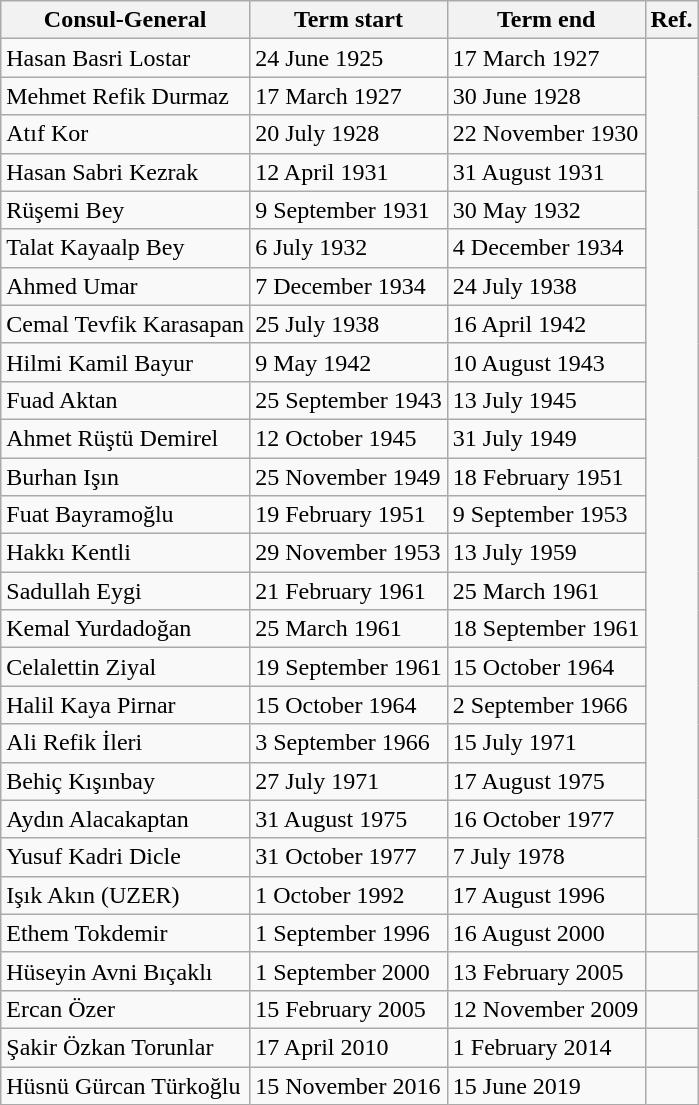<table class="wikitable">
<tr>
<th>Consul-General</th>
<th>Term start</th>
<th>Term end</th>
<th>Ref.</th>
</tr>
<tr>
<td>Hasan Basri Lostar</td>
<td>24 June 1925</td>
<td>17 March 1927</td>
<td rowspan="23"></td>
</tr>
<tr>
<td>Mehmet Refik Durmaz</td>
<td>17 March 1927</td>
<td>30 June 1928</td>
</tr>
<tr>
<td>Atıf Kor</td>
<td>20 July 1928</td>
<td>22 November 1930</td>
</tr>
<tr>
<td>Hasan Sabri Kezrak</td>
<td>12 April 1931</td>
<td>31 August 1931</td>
</tr>
<tr>
<td>Rüşemi Bey</td>
<td>9 September 1931</td>
<td>30 May 1932</td>
</tr>
<tr>
<td>Talat Kayaalp Bey</td>
<td>6 July 1932</td>
<td>4 December 1934</td>
</tr>
<tr>
<td>Ahmed Umar</td>
<td>7 December 1934</td>
<td>24 July 1938</td>
</tr>
<tr>
<td>Cemal Tevfik Karasapan</td>
<td>25 July 1938</td>
<td>16 April 1942</td>
</tr>
<tr>
<td>Hilmi Kamil Bayur</td>
<td>9 May 1942</td>
<td>10 August 1943</td>
</tr>
<tr>
<td>Fuad Aktan</td>
<td>25 September 1943</td>
<td>13 July 1945</td>
</tr>
<tr>
<td>Ahmet Rüştü Demirel</td>
<td>12 October 1945</td>
<td>31 July 1949</td>
</tr>
<tr>
<td>Burhan Işın</td>
<td>25 November 1949</td>
<td>18 February 1951</td>
</tr>
<tr>
<td>Fuat Bayramoğlu</td>
<td>19 February 1951</td>
<td>9 September 1953</td>
</tr>
<tr>
<td>Hakkı Kentli</td>
<td>29 November 1953</td>
<td>13 July 1959</td>
</tr>
<tr>
<td>Sadullah Eygi</td>
<td>21 February 1961</td>
<td>25 March 1961</td>
</tr>
<tr>
<td>Kemal Yurdadoğan</td>
<td>25 March 1961</td>
<td>18 September 1961</td>
</tr>
<tr>
<td>Celalettin Ziyal</td>
<td>19 September 1961</td>
<td>15 October 1964</td>
</tr>
<tr>
<td>Halil Kaya Pirnar</td>
<td>15 October 1964</td>
<td>2 September 1966</td>
</tr>
<tr>
<td>Ali Refik İleri</td>
<td>3 September 1966</td>
<td>15 July 1971</td>
</tr>
<tr>
<td>Behiç Kışınbay</td>
<td>27 July 1971</td>
<td>17 August 1975</td>
</tr>
<tr>
<td>Aydın Alacakaptan</td>
<td>31 August 1975</td>
<td>16 October 1977</td>
</tr>
<tr>
<td>Yusuf Kadri Dicle</td>
<td>31 October 1977</td>
<td>7 July 1978</td>
</tr>
<tr>
<td>Işık Akın (UZER)</td>
<td>1 October 1992</td>
<td>17 August 1996</td>
</tr>
<tr>
<td>Ethem Tokdemir</td>
<td>1 September 1996</td>
<td>16 August 2000</td>
<td></td>
</tr>
<tr>
<td>Hüseyin Avni Bıçaklı</td>
<td>1 September 2000</td>
<td>13 February 2005</td>
<td></td>
</tr>
<tr>
<td>Ercan Özer</td>
<td>15 February 2005</td>
<td>12 November 2009</td>
<td></td>
</tr>
<tr>
<td>Şakir Özkan Torunlar</td>
<td>17 April 2010</td>
<td>1 February 2014</td>
<td></td>
</tr>
<tr>
<td>Hüsnü Gürcan Türkoğlu</td>
<td>15 November 2016</td>
<td>15 June 2019</td>
<td></td>
</tr>
</table>
